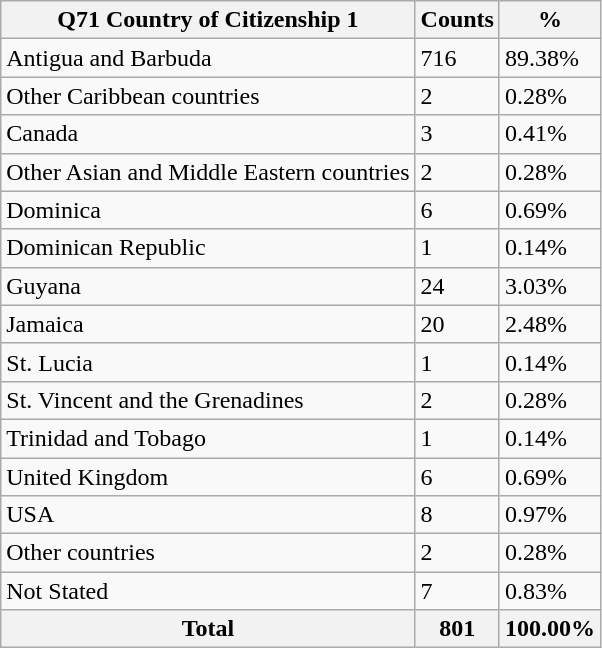<table class="wikitable sortable">
<tr>
<th>Q71 Country of Citizenship 1</th>
<th>Counts</th>
<th>%</th>
</tr>
<tr>
<td>Antigua and Barbuda</td>
<td>716</td>
<td>89.38%</td>
</tr>
<tr>
<td>Other Caribbean countries</td>
<td>2</td>
<td>0.28%</td>
</tr>
<tr>
<td>Canada</td>
<td>3</td>
<td>0.41%</td>
</tr>
<tr>
<td>Other Asian and Middle Eastern countries</td>
<td>2</td>
<td>0.28%</td>
</tr>
<tr>
<td>Dominica</td>
<td>6</td>
<td>0.69%</td>
</tr>
<tr>
<td>Dominican Republic</td>
<td>1</td>
<td>0.14%</td>
</tr>
<tr>
<td>Guyana</td>
<td>24</td>
<td>3.03%</td>
</tr>
<tr>
<td>Jamaica</td>
<td>20</td>
<td>2.48%</td>
</tr>
<tr>
<td>St. Lucia</td>
<td>1</td>
<td>0.14%</td>
</tr>
<tr>
<td>St. Vincent and the Grenadines</td>
<td>2</td>
<td>0.28%</td>
</tr>
<tr>
<td>Trinidad and Tobago</td>
<td>1</td>
<td>0.14%</td>
</tr>
<tr>
<td>United Kingdom</td>
<td>6</td>
<td>0.69%</td>
</tr>
<tr>
<td>USA</td>
<td>8</td>
<td>0.97%</td>
</tr>
<tr>
<td>Other countries</td>
<td>2</td>
<td>0.28%</td>
</tr>
<tr>
<td>Not Stated</td>
<td>7</td>
<td>0.83%</td>
</tr>
<tr>
<th>Total</th>
<th>801</th>
<th>100.00%</th>
</tr>
</table>
